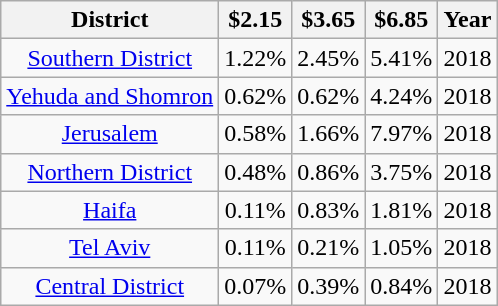<table class="wikitable sortable sort-under-center" style="text-align:center;">
<tr>
<th data-sort-type="text">District</th>
<th data-sort-type="number">$2.15</th>
<th data-sort-type="number">$3.65</th>
<th data-sort-type="number">$6.85</th>
<th data-sort-type="number">Year</th>
</tr>
<tr>
<td><a href='#'>Southern District</a></td>
<td>1.22%</td>
<td>2.45%</td>
<td>5.41%</td>
<td>2018</td>
</tr>
<tr>
<td><a href='#'>Yehuda and Shomron</a></td>
<td>0.62%</td>
<td>0.62%</td>
<td>4.24%</td>
<td>2018</td>
</tr>
<tr>
<td><a href='#'>Jerusalem</a></td>
<td>0.58%</td>
<td>1.66%</td>
<td>7.97%</td>
<td>2018</td>
</tr>
<tr>
<td><a href='#'>Northern District</a></td>
<td>0.48%</td>
<td>0.86%</td>
<td>3.75%</td>
<td>2018</td>
</tr>
<tr>
<td><a href='#'>Haifa</a></td>
<td>0.11%</td>
<td>0.83%</td>
<td>1.81%</td>
<td>2018</td>
</tr>
<tr>
<td><a href='#'>Tel Aviv</a></td>
<td>0.11%</td>
<td>0.21%</td>
<td>1.05%</td>
<td>2018</td>
</tr>
<tr>
<td><a href='#'>Central District</a></td>
<td>0.07%</td>
<td>0.39%</td>
<td>0.84%</td>
<td>2018</td>
</tr>
</table>
